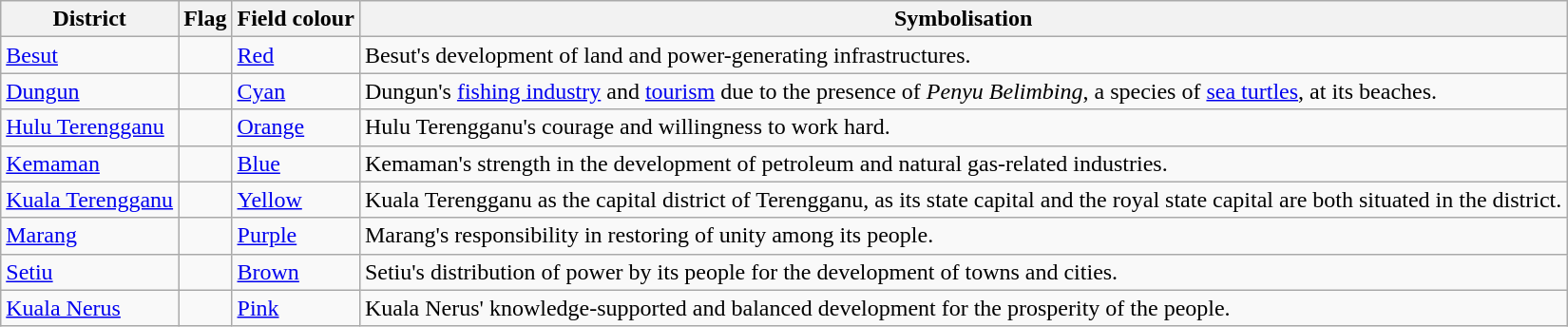<table class="wikitable">
<tr>
<th>District</th>
<th>Flag</th>
<th>Field colour</th>
<th>Symbolisation</th>
</tr>
<tr>
<td><a href='#'>Besut</a></td>
<td></td>
<td><a href='#'>Red</a></td>
<td>Besut's development of land and power-generating infrastructures.</td>
</tr>
<tr>
<td><a href='#'>Dungun</a></td>
<td></td>
<td><a href='#'>Cyan</a></td>
<td>Dungun's <a href='#'>fishing industry</a> and <a href='#'>tourism</a> due to the presence of <em>Penyu Belimbing</em>, a species of <a href='#'>sea turtles</a>, at its beaches.</td>
</tr>
<tr>
<td><a href='#'>Hulu Terengganu</a></td>
<td></td>
<td><a href='#'>Orange</a></td>
<td>Hulu Terengganu's courage and willingness to work hard.</td>
</tr>
<tr>
<td><a href='#'>Kemaman</a></td>
<td></td>
<td><a href='#'>Blue</a></td>
<td>Kemaman's strength in the development of petroleum and natural gas-related industries.</td>
</tr>
<tr>
<td><a href='#'>Kuala Terengganu</a></td>
<td></td>
<td><a href='#'>Yellow</a></td>
<td>Kuala Terengganu as the capital district of Terengganu, as its state capital and the royal state capital are both situated in the district.</td>
</tr>
<tr>
<td><a href='#'>Marang</a></td>
<td></td>
<td><a href='#'>Purple</a></td>
<td>Marang's responsibility in restoring of unity among its people.</td>
</tr>
<tr>
<td><a href='#'>Setiu</a></td>
<td></td>
<td><a href='#'>Brown</a></td>
<td>Setiu's distribution of power by its people for the development of towns and cities.</td>
</tr>
<tr>
<td><a href='#'>Kuala Nerus</a></td>
<td></td>
<td><a href='#'>Pink</a></td>
<td>Kuala Nerus' knowledge-supported and balanced development for the prosperity of the people.</td>
</tr>
</table>
